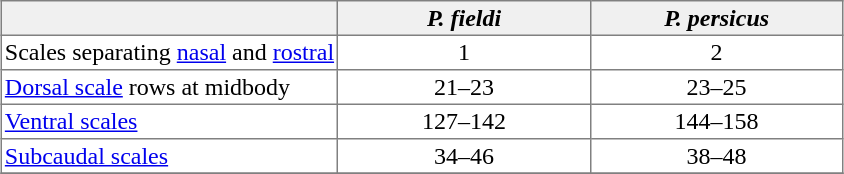<table cellspacing=0 cellpadding=2 align="center" border=1 style="border-collapse: collapse;">
<tr>
<th bgcolor="#f0f0f0"></th>
<th bgcolor="#f0f0f0"><em>P. fieldi</em></th>
<th bgcolor="#f0f0f0"><em>P. persicus</em></th>
</tr>
<tr>
<td style="width:40%">Scales separating <a href='#'>nasal</a> and <a href='#'>rostral</a></td>
<td style="width:30%" align="center">1</td>
<td style="width:30%" align="center">2</td>
</tr>
<tr>
<td><a href='#'>Dorsal scale</a> rows at midbody</td>
<td align="center">21–23</td>
<td align="center">23–25</td>
</tr>
<tr>
<td><a href='#'>Ventral scales</a></td>
<td align="center">127–142</td>
<td align="center">144–158</td>
</tr>
<tr>
<td><a href='#'>Subcaudal scales</a></td>
<td align="center">34–46</td>
<td align="center">38–48</td>
</tr>
<tr>
</tr>
</table>
